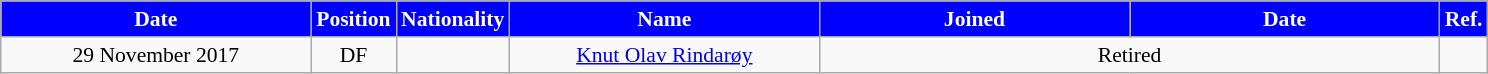<table class="wikitable"  style="text-align:center; font-size:90%; ">
<tr>
<th style="background:#00f; color:white; width:200px;">Date</th>
<th style="background:#00f; color:white; width:50px;">Position</th>
<th style="background:#00f; color:white; width:50px;">Nationality</th>
<th style="background:#00f; color:white; width:200px;">Name</th>
<th style="background:#00f; color:white; width:200px;">Joined</th>
<th style="background:#00f; color:white; width:200px;">Date</th>
<th style="background:#00f; color:white; width:25px;">Ref.</th>
</tr>
<tr>
<td>29 November 2017</td>
<td>DF</td>
<td></td>
<td><a href='#'>Knut Olav Rindarøy</a></td>
<td colspan="2">Retired</td>
<td></td>
</tr>
</table>
